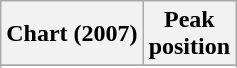<table class="wikitable sortable plainrowheaders" border="1">
<tr>
<th>Chart (2007)</th>
<th>Peak<br>position</th>
</tr>
<tr>
</tr>
<tr>
</tr>
</table>
